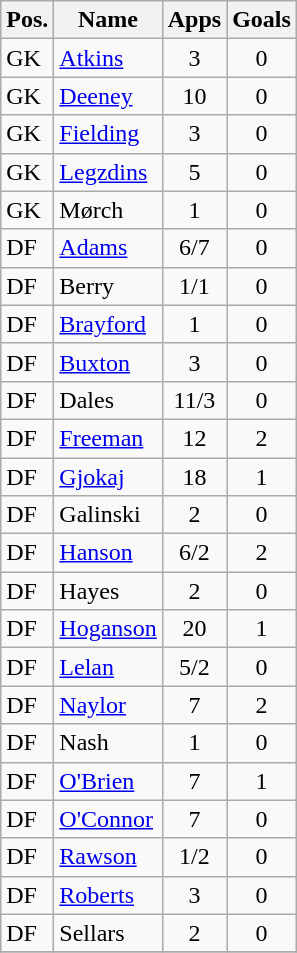<table class="wikitable" style="text-align:center">
<tr>
<th>Pos.</th>
<th>Name</th>
<th>Apps</th>
<th>Goals</th>
</tr>
<tr>
<td align="left">GK</td>
<td align="left"> <a href='#'>Atkins</a></td>
<td>3</td>
<td>0</td>
</tr>
<tr>
<td align="left">GK</td>
<td align="left"> <a href='#'>Deeney</a></td>
<td>10</td>
<td>0</td>
</tr>
<tr>
<td align="left">GK</td>
<td align="left"> <a href='#'>Fielding</a></td>
<td>3</td>
<td>0</td>
</tr>
<tr>
<td align="left">GK</td>
<td align="left"> <a href='#'>Legzdins</a></td>
<td>5</td>
<td>0</td>
</tr>
<tr>
<td align="left">GK</td>
<td align="left"> Mørch</td>
<td>1</td>
<td>0</td>
</tr>
<tr>
<td align="left">DF</td>
<td align="left"> <a href='#'>Adams</a></td>
<td>6/7</td>
<td>0</td>
</tr>
<tr>
<td align="left">DF</td>
<td align="left"> Berry</td>
<td>1/1</td>
<td>0</td>
</tr>
<tr>
<td align="left">DF</td>
<td align="left"> <a href='#'>Brayford</a></td>
<td>1</td>
<td>0</td>
</tr>
<tr>
<td align="left">DF</td>
<td align="left"> <a href='#'>Buxton</a></td>
<td>3</td>
<td>0</td>
</tr>
<tr>
<td align="left">DF</td>
<td align="left"> Dales</td>
<td>11/3</td>
<td>0</td>
</tr>
<tr>
<td align="left">DF</td>
<td align="left"> <a href='#'>Freeman</a></td>
<td>12</td>
<td>2</td>
</tr>
<tr>
<td align="left">DF</td>
<td align="left"> <a href='#'>Gjokaj</a></td>
<td>18</td>
<td>1</td>
</tr>
<tr>
<td align="left">DF</td>
<td align="left"> Galinski</td>
<td>2</td>
<td>0</td>
</tr>
<tr>
<td align="left">DF</td>
<td align="left"> <a href='#'>Hanson</a></td>
<td>6/2</td>
<td>2</td>
</tr>
<tr>
<td align="left">DF</td>
<td align="left"> Hayes</td>
<td>2</td>
<td>0</td>
</tr>
<tr>
<td align="left">DF</td>
<td align="left"> <a href='#'>Hoganson</a></td>
<td>20</td>
<td>1</td>
</tr>
<tr>
<td align="left">DF</td>
<td align="left"> <a href='#'>Lelan</a></td>
<td>5/2</td>
<td>0</td>
</tr>
<tr>
<td align="left">DF</td>
<td align="left"> <a href='#'>Naylor</a></td>
<td>7</td>
<td>2</td>
</tr>
<tr>
<td align="left">DF</td>
<td align="left"> Nash</td>
<td>1</td>
<td>0</td>
</tr>
<tr>
<td align="left">DF</td>
<td align="left"> <a href='#'>O'Brien</a></td>
<td>7</td>
<td>1</td>
</tr>
<tr>
<td align="left">DF</td>
<td align="left"> <a href='#'>O'Connor</a></td>
<td>7</td>
<td>0</td>
</tr>
<tr>
<td align="left">DF</td>
<td align="left"> <a href='#'>Rawson</a></td>
<td>1/2</td>
<td>0</td>
</tr>
<tr>
<td align="left">DF</td>
<td align="left"> <a href='#'>Roberts</a></td>
<td>3</td>
<td>0</td>
</tr>
<tr>
<td align="left">DF</td>
<td align="left"> Sellars</td>
<td>2</td>
<td>0</td>
</tr>
<tr>
</tr>
</table>
